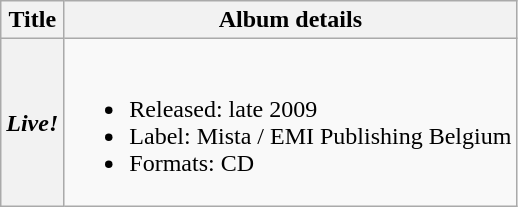<table class="wikitable plainrowheaders">
<tr>
<th>Title</th>
<th>Album details</th>
</tr>
<tr>
<th scope="row"><em>Live!</em></th>
<td><br><ul><li>Released: late 2009</li><li>Label: Mista / EMI Publishing Belgium</li><li>Formats: CD</li></ul></td>
</tr>
</table>
